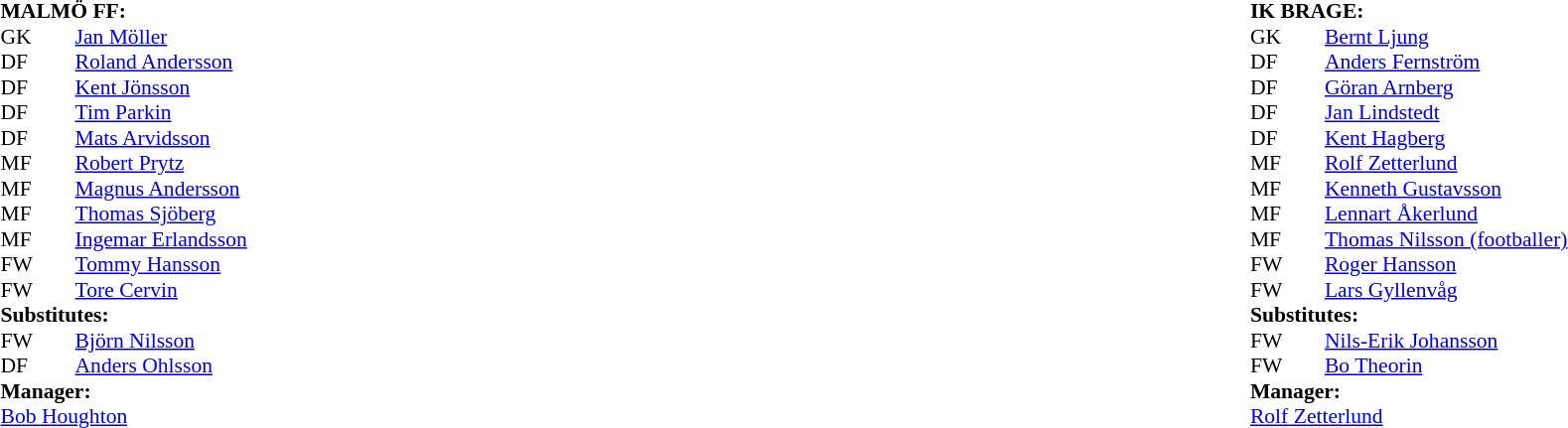<table width="100%">
<tr>
<td valign="top" width="50%"><br><table style="font-size: 90%" cellspacing="0" cellpadding="0">
<tr>
<td colspan="4"><strong>MALMÖ FF:</strong></td>
</tr>
<tr>
<th width="25"></th>
<th width="25"></th>
</tr>
<tr>
<td>GK</td>
<td></td>
<td> <a href='#'>Jan Möller</a></td>
</tr>
<tr>
<td>DF</td>
<td></td>
<td> <a href='#'>Roland Andersson</a></td>
</tr>
<tr>
<td>DF</td>
<td></td>
<td> <a href='#'>Kent Jönsson</a></td>
</tr>
<tr>
<td>DF</td>
<td></td>
<td> <a href='#'>Tim Parkin</a></td>
</tr>
<tr>
<td>DF</td>
<td></td>
<td> <a href='#'>Mats Arvidsson</a></td>
<td></td>
<td></td>
</tr>
<tr>
<td>MF</td>
<td></td>
<td> <a href='#'>Robert Prytz</a></td>
</tr>
<tr>
<td>MF</td>
<td></td>
<td> <a href='#'>Magnus Andersson</a></td>
</tr>
<tr>
<td>MF</td>
<td></td>
<td> <a href='#'>Thomas Sjöberg</a></td>
</tr>
<tr>
<td>MF</td>
<td></td>
<td> <a href='#'>Ingemar Erlandsson</a></td>
</tr>
<tr>
<td>FW</td>
<td></td>
<td> <a href='#'>Tommy Hansson</a></td>
</tr>
<tr>
<td>FW</td>
<td></td>
<td> <a href='#'>Tore Cervin</a></td>
<td></td>
<td></td>
</tr>
<tr>
<td colspan=4><strong>Substitutes:</strong></td>
</tr>
<tr>
<td>FW</td>
<td></td>
<td> <a href='#'>Björn Nilsson</a></td>
<td></td>
<td></td>
</tr>
<tr>
<td>DF</td>
<td></td>
<td> <a href='#'>Anders Ohlsson</a></td>
<td></td>
<td></td>
</tr>
<tr>
<td colspan=4><strong>Manager:</strong></td>
</tr>
<tr>
<td colspan="4"> <a href='#'>Bob Houghton</a></td>
</tr>
<tr>
</tr>
</table>
</td>
<td valign="top"></td>
<td valign="top" width="50%"><br><table style="font-size: 90%" cellspacing="0" cellpadding="0" align="center">
<tr>
<td colspan="4"><strong>IK BRAGE:</strong></td>
</tr>
<tr>
<th width="25"></th>
<th width="25"></th>
</tr>
<tr>
<td>GK</td>
<td></td>
<td> <a href='#'>Bernt Ljung</a></td>
</tr>
<tr>
<td>DF</td>
<td></td>
<td> <a href='#'>Anders Fernström</a></td>
</tr>
<tr>
<td>DF</td>
<td></td>
<td> <a href='#'>Göran Arnberg</a></td>
</tr>
<tr>
<td>DF</td>
<td></td>
<td> <a href='#'>Jan Lindstedt</a></td>
</tr>
<tr>
<td>DF</td>
<td></td>
<td> <a href='#'>Kent Hagberg</a></td>
</tr>
<tr>
<td>MF</td>
<td></td>
<td> <a href='#'>Rolf Zetterlund</a></td>
</tr>
<tr>
<td>MF</td>
<td></td>
<td> <a href='#'>Kenneth Gustavsson</a></td>
</tr>
<tr>
<td>MF</td>
<td></td>
<td> <a href='#'>Lennart Åkerlund</a></td>
</tr>
<tr>
<td>MF</td>
<td></td>
<td> <a href='#'>Thomas Nilsson (footballer)</a></td>
</tr>
<tr>
<td>FW</td>
<td></td>
<td> <a href='#'>Roger Hansson</a></td>
</tr>
<tr>
<td>FW</td>
<td></td>
<td> <a href='#'>Lars Gyllenvåg</a></td>
<td></td>
<td></td>
</tr>
<tr>
<td colspan=4><strong>Substitutes:</strong></td>
</tr>
<tr>
<td>FW</td>
<td></td>
<td> <a href='#'>Nils-Erik Johansson</a></td>
<td></td>
<td></td>
<td></td>
</tr>
<tr>
<td>FW</td>
<td></td>
<td> <a href='#'>Bo Theorin</a></td>
<td></td>
<td></td>
</tr>
<tr>
<td colspan=4><strong>Manager:</strong></td>
</tr>
<tr>
<td colspan="4"> <a href='#'>Rolf Zetterlund</a></td>
</tr>
</table>
</td>
</tr>
</table>
